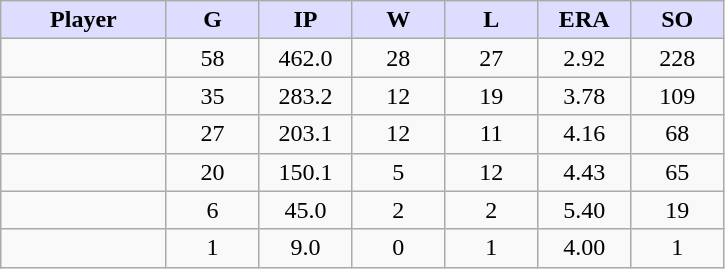<table class="wikitable sortable">
<tr>
<th style="background:#ddf; width:16%;">Player</th>
<th style="background:#ddf; width:9%;">G</th>
<th style="background:#ddf; width:9%;">IP</th>
<th style="background:#ddf; width:9%;">W</th>
<th style="background:#ddf; width:9%;">L</th>
<th style="background:#ddf; width:9%;">ERA</th>
<th style="background:#ddf; width:9%;">SO</th>
</tr>
<tr style="text-align:center;">
<td></td>
<td>58</td>
<td>462.0</td>
<td>28</td>
<td>27</td>
<td>2.92</td>
<td>228</td>
</tr>
<tr style="text-align:center;">
<td></td>
<td>35</td>
<td>283.2</td>
<td>12</td>
<td>19</td>
<td>3.78</td>
<td>109</td>
</tr>
<tr style="text-align:center;">
<td></td>
<td>27</td>
<td>203.1</td>
<td>12</td>
<td>11</td>
<td>4.16</td>
<td>68</td>
</tr>
<tr style="text-align:center;">
<td></td>
<td>20</td>
<td>150.1</td>
<td>5</td>
<td>12</td>
<td>4.43</td>
<td>65</td>
</tr>
<tr style="text-align:center;">
<td></td>
<td>6</td>
<td>45.0</td>
<td>2</td>
<td>2</td>
<td>5.40</td>
<td>19</td>
</tr>
<tr style="text-align:center;">
<td></td>
<td>1</td>
<td>9.0</td>
<td>0</td>
<td>1</td>
<td>4.00</td>
<td>1</td>
</tr>
</table>
